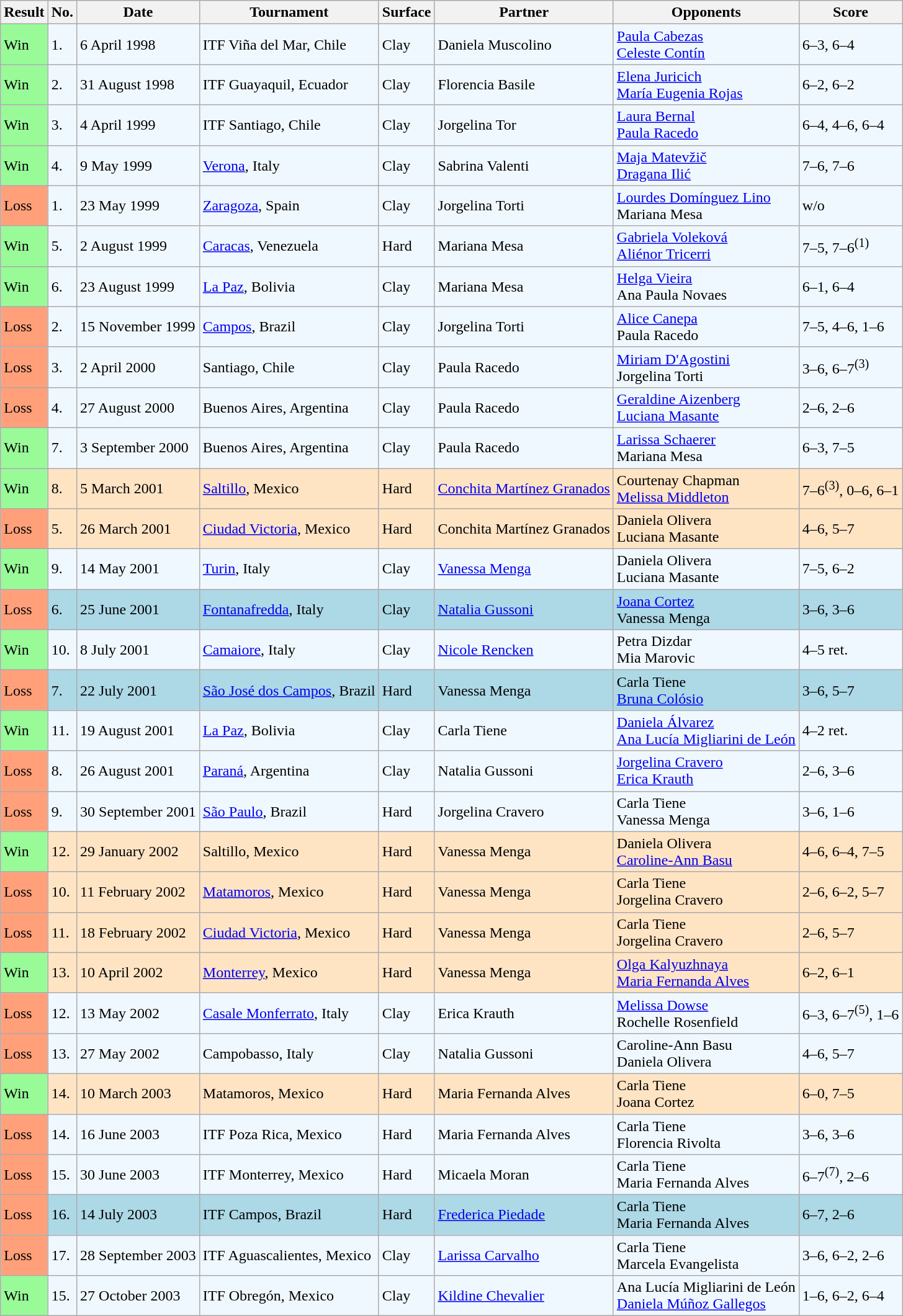<table class="sortable wikitable">
<tr>
<th>Result</th>
<th>No.</th>
<th>Date</th>
<th>Tournament</th>
<th>Surface</th>
<th>Partner</th>
<th>Opponents</th>
<th class="unsortable">Score</th>
</tr>
<tr style="background:#f0f8ff;">
<td style="background:#98fb98;">Win</td>
<td>1.</td>
<td>6 April 1998</td>
<td>ITF Viña del Mar, Chile</td>
<td>Clay</td>
<td> Daniela Muscolino</td>
<td> <a href='#'>Paula Cabezas</a> <br>  <a href='#'>Celeste Contín</a></td>
<td>6–3, 6–4</td>
</tr>
<tr style="background:#f0f8ff;">
<td style="background:#98fb98;">Win</td>
<td>2.</td>
<td>31 August 1998</td>
<td>ITF Guayaquil, Ecuador</td>
<td>Clay</td>
<td> Florencia Basile</td>
<td> <a href='#'>Elena Juricich</a> <br>  <a href='#'>María Eugenia Rojas</a></td>
<td>6–2, 6–2</td>
</tr>
<tr style="background:#f0f8ff;">
<td style="background:#98fb98;">Win</td>
<td>3.</td>
<td>4 April 1999</td>
<td>ITF Santiago, Chile</td>
<td>Clay</td>
<td> Jorgelina Tor</td>
<td> <a href='#'>Laura Bernal</a> <br>  <a href='#'>Paula Racedo</a></td>
<td>6–4, 4–6, 6–4</td>
</tr>
<tr style="background:#f0f8ff;">
<td style="background:#98fb98;">Win</td>
<td>4.</td>
<td>9 May 1999</td>
<td><a href='#'>Verona</a>, Italy</td>
<td>Clay</td>
<td> Sabrina Valenti</td>
<td> <a href='#'>Maja Matevžič</a> <br>  <a href='#'>Dragana Ilić</a></td>
<td>7–6, 7–6</td>
</tr>
<tr style="background:#f0f8ff;">
<td style="background:#ffa07a;">Loss</td>
<td>1.</td>
<td>23 May 1999</td>
<td><a href='#'>Zaragoza</a>, Spain</td>
<td>Clay</td>
<td> Jorgelina Torti</td>
<td> <a href='#'>Lourdes Domínguez Lino</a> <br>  Mariana Mesa</td>
<td>w/o</td>
</tr>
<tr style="background:#f0f8ff;">
<td style="background:#98fb98;">Win</td>
<td>5.</td>
<td>2 August 1999</td>
<td><a href='#'>Caracas</a>, Venezuela</td>
<td>Hard</td>
<td> Mariana Mesa</td>
<td> <a href='#'>Gabriela Voleková</a> <br>  <a href='#'>Aliénor Tricerri</a></td>
<td>7–5, 7–6<sup>(1)</sup></td>
</tr>
<tr style="background:#f0f8ff;">
<td style="background:#98fb98;">Win</td>
<td>6.</td>
<td>23 August 1999</td>
<td><a href='#'>La Paz</a>, Bolivia</td>
<td>Clay</td>
<td> Mariana Mesa</td>
<td> <a href='#'>Helga Vieira</a> <br>  Ana Paula Novaes</td>
<td>6–1, 6–4</td>
</tr>
<tr style="background:#f0f8ff;">
<td style="background:#ffa07a;">Loss</td>
<td>2.</td>
<td>15 November 1999</td>
<td><a href='#'>Campos</a>, Brazil</td>
<td>Clay</td>
<td> Jorgelina Torti</td>
<td> <a href='#'>Alice Canepa</a> <br>  Paula Racedo</td>
<td>7–5, 4–6, 1–6</td>
</tr>
<tr style="background:#f0f8ff;">
<td style="background:#ffa07a;">Loss</td>
<td>3.</td>
<td>2 April 2000</td>
<td>Santiago, Chile</td>
<td>Clay</td>
<td> Paula Racedo</td>
<td> <a href='#'>Miriam D'Agostini</a> <br>  Jorgelina Torti</td>
<td>3–6, 6–7<sup>(3)</sup></td>
</tr>
<tr style="background:#f0f8ff;">
<td style="background:#ffa07a;">Loss</td>
<td>4.</td>
<td>27 August 2000</td>
<td>Buenos Aires, Argentina</td>
<td>Clay</td>
<td> Paula Racedo</td>
<td> <a href='#'>Geraldine Aizenberg</a> <br>  <a href='#'>Luciana Masante</a></td>
<td>2–6, 2–6</td>
</tr>
<tr style="background:#f0f8ff;">
<td style="background:#98fb98;">Win</td>
<td>7.</td>
<td>3 September 2000</td>
<td>Buenos Aires, Argentina</td>
<td>Clay</td>
<td> Paula Racedo</td>
<td> <a href='#'>Larissa Schaerer</a> <br>  Mariana Mesa</td>
<td>6–3, 7–5</td>
</tr>
<tr style="background:#ffe4c4;">
<td style="background:#98fb98;">Win</td>
<td>8.</td>
<td>5 March 2001</td>
<td><a href='#'>Saltillo</a>, Mexico</td>
<td>Hard</td>
<td> <a href='#'>Conchita Martínez Granados</a></td>
<td> Courtenay Chapman <br>  <a href='#'>Melissa Middleton</a></td>
<td>7–6<sup>(3)</sup>, 0–6, 6–1</td>
</tr>
<tr style="background:#ffe4c4;">
<td style="background:#ffa07a;">Loss</td>
<td>5.</td>
<td>26 March 2001</td>
<td><a href='#'>Ciudad Victoria</a>, Mexico</td>
<td>Hard</td>
<td> Conchita Martínez Granados</td>
<td> Daniela Olivera <br>  Luciana Masante</td>
<td>4–6, 5–7</td>
</tr>
<tr style="background:#f0f8ff;">
<td style="background:#98fb98;">Win</td>
<td>9.</td>
<td>14 May 2001</td>
<td><a href='#'>Turin</a>, Italy</td>
<td>Clay</td>
<td> <a href='#'>Vanessa Menga</a></td>
<td> Daniela Olivera <br>  Luciana Masante</td>
<td>7–5, 6–2</td>
</tr>
<tr style="background:lightblue;">
<td style="background:#ffa07a;">Loss</td>
<td>6.</td>
<td>25 June 2001</td>
<td><a href='#'>Fontanafredda</a>, Italy</td>
<td>Clay</td>
<td> <a href='#'>Natalia Gussoni</a></td>
<td> <a href='#'>Joana Cortez</a> <br>  Vanessa Menga</td>
<td>3–6, 3–6</td>
</tr>
<tr style="background:#f0f8ff;">
<td style="background:#98fb98;">Win</td>
<td>10.</td>
<td>8 July 2001</td>
<td><a href='#'>Camaiore</a>, Italy</td>
<td>Clay</td>
<td> <a href='#'>Nicole Rencken</a></td>
<td> Petra Dizdar <br>  Mia Marovic</td>
<td>4–5 ret.</td>
</tr>
<tr style="background:lightblue;">
<td style="background:#ffa07a;">Loss</td>
<td>7.</td>
<td>22 July 2001</td>
<td><a href='#'>São José dos Campos</a>, Brazil</td>
<td>Hard</td>
<td> Vanessa Menga</td>
<td> Carla Tiene <br>  <a href='#'>Bruna Colósio</a></td>
<td>3–6, 5–7</td>
</tr>
<tr style="background:#f0f8ff;">
<td style="background:#98fb98;">Win</td>
<td>11.</td>
<td>19 August 2001</td>
<td><a href='#'>La Paz</a>, Bolivia</td>
<td>Clay</td>
<td> Carla Tiene</td>
<td> <a href='#'>Daniela Álvarez</a> <br>  <a href='#'>Ana Lucía Migliarini de León</a></td>
<td>4–2 ret.</td>
</tr>
<tr style="background:#f0f8ff;">
<td style="background:#ffa07a;">Loss</td>
<td>8.</td>
<td>26 August 2001</td>
<td><a href='#'>Paraná</a>, Argentina</td>
<td>Clay</td>
<td> Natalia Gussoni</td>
<td> <a href='#'>Jorgelina Cravero</a> <br>  <a href='#'>Erica Krauth</a></td>
<td>2–6, 3–6</td>
</tr>
<tr style="background:#f0f8ff;">
<td style="background:#ffa07a;">Loss</td>
<td>9.</td>
<td>30 September 2001</td>
<td><a href='#'>São Paulo</a>, Brazil</td>
<td>Hard</td>
<td> Jorgelina Cravero</td>
<td> Carla Tiene <br>  Vanessa Menga</td>
<td>3–6, 1–6</td>
</tr>
<tr style="background:#ffe4c4;">
<td style="background:#98fb98;">Win</td>
<td>12.</td>
<td>29 January 2002</td>
<td>Saltillo, Mexico</td>
<td>Hard</td>
<td> Vanessa Menga</td>
<td> Daniela Olivera <br>  <a href='#'>Caroline-Ann Basu</a></td>
<td>4–6, 6–4, 7–5</td>
</tr>
<tr style="background:#ffe4c4;">
<td style="background:#ffa07a;">Loss</td>
<td>10.</td>
<td>11 February 2002</td>
<td><a href='#'>Matamoros</a>, Mexico</td>
<td>Hard</td>
<td> Vanessa Menga</td>
<td> Carla Tiene <br>  Jorgelina Cravero</td>
<td>2–6, 6–2, 5–7</td>
</tr>
<tr style="background:#ffe4c4;">
<td style="background:#ffa07a;">Loss</td>
<td>11.</td>
<td>18 February 2002</td>
<td><a href='#'>Ciudad Victoria</a>, Mexico</td>
<td>Hard</td>
<td> Vanessa Menga</td>
<td> Carla Tiene <br>  Jorgelina Cravero</td>
<td>2–6, 5–7</td>
</tr>
<tr style="background:#ffe4c4;">
<td style="background:#98fb98;">Win</td>
<td>13.</td>
<td>10 April 2002</td>
<td><a href='#'>Monterrey</a>, Mexico</td>
<td>Hard</td>
<td> Vanessa Menga</td>
<td> <a href='#'>Olga Kalyuzhnaya</a> <br>  <a href='#'>Maria Fernanda Alves</a></td>
<td>6–2, 6–1</td>
</tr>
<tr style="background:#f0f8ff;">
<td style="background:#ffa07a;">Loss</td>
<td>12.</td>
<td>13 May 2002</td>
<td><a href='#'>Casale Monferrato</a>, Italy</td>
<td>Clay</td>
<td> Erica Krauth</td>
<td> <a href='#'>Melissa Dowse</a> <br>  Rochelle Rosenfield</td>
<td>6–3, 6–7<sup>(5)</sup>, 1–6</td>
</tr>
<tr style="background:#f0f8ff;">
<td style="background:#ffa07a;">Loss</td>
<td>13.</td>
<td>27 May 2002</td>
<td>Campobasso, Italy</td>
<td>Clay</td>
<td> Natalia Gussoni</td>
<td> Caroline-Ann Basu <br>  Daniela Olivera</td>
<td>4–6, 5–7</td>
</tr>
<tr style="background:#ffe4c4;">
<td style="background:#98fb98;">Win</td>
<td>14.</td>
<td>10 March 2003</td>
<td>Matamoros, Mexico</td>
<td>Hard</td>
<td> Maria Fernanda Alves</td>
<td> Carla Tiene <br>  Joana Cortez</td>
<td>6–0, 7–5</td>
</tr>
<tr style="background:#f0f8ff;">
<td style="background:#ffa07a;">Loss</td>
<td>14.</td>
<td>16 June 2003</td>
<td>ITF Poza Rica, Mexico</td>
<td>Hard</td>
<td> Maria Fernanda Alves</td>
<td> Carla Tiene <br>  Florencia Rivolta</td>
<td>3–6, 3–6</td>
</tr>
<tr style="background:#f0f8ff;">
<td style="background:#ffa07a;">Loss</td>
<td>15.</td>
<td>30 June 2003</td>
<td>ITF Monterrey, Mexico</td>
<td>Hard</td>
<td> Micaela Moran</td>
<td> Carla Tiene <br>  Maria Fernanda Alves</td>
<td>6–7<sup>(7)</sup>, 2–6</td>
</tr>
<tr style="background:lightblue;">
<td style="background:#ffa07a;">Loss</td>
<td>16.</td>
<td>14 July 2003</td>
<td>ITF Campos, Brazil</td>
<td>Hard</td>
<td> <a href='#'>Frederica Piedade</a></td>
<td> Carla Tiene <br>  Maria Fernanda Alves</td>
<td>6–7, 2–6</td>
</tr>
<tr style="background:#f0f8ff;">
<td style="background:#ffa07a;">Loss</td>
<td>17.</td>
<td>28 September 2003</td>
<td>ITF Aguascalientes, Mexico</td>
<td>Clay</td>
<td> <a href='#'>Larissa Carvalho</a></td>
<td> Carla Tiene <br>  Marcela Evangelista</td>
<td>3–6, 6–2, 2–6</td>
</tr>
<tr style="background:#f0f8ff;">
<td style="background:#98fb98;">Win</td>
<td>15.</td>
<td>27 October 2003</td>
<td>ITF Obregón, Mexico</td>
<td>Clay</td>
<td> <a href='#'>Kildine Chevalier</a></td>
<td> Ana Lucía Migliarini de León <br>  <a href='#'>Daniela Múñoz Gallegos</a></td>
<td>1–6, 6–2, 6–4</td>
</tr>
</table>
